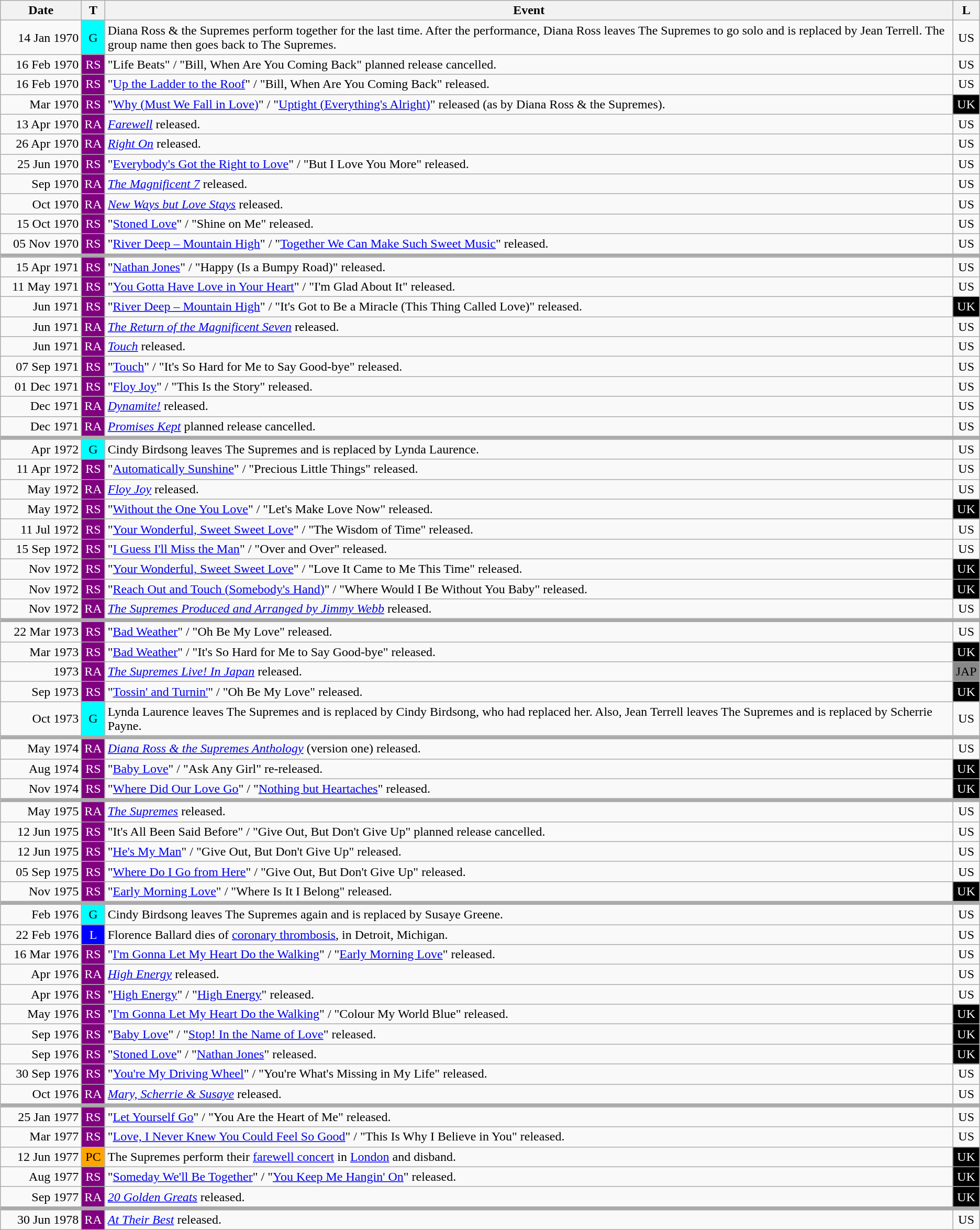<table class="wikitable" style="text-align: center">
<tr>
<th style="width:12ch">Date</th>
<th style="width:1%">T</th>
<th>Event</th>
<th style="width:2%">L</th>
</tr>
<tr>
<td style="text-align: right">14 Jan 1970</td>
<td style="background:aqua">G</td>
<td style="text-align:left;">Diana Ross & the Supremes perform together for the last time. After the performance, Diana Ross leaves The Supremes to go solo and is replaced by Jean Terrell. The group name then goes back to The Supremes.</td>
<td>US</td>
</tr>
<tr>
<td style="text-align: right">16 Feb 1970</td>
<td style="background:purple; color: white">RS</td>
<td style="text-align:left;">"Life Beats" / "Bill, When Are You Coming Back" planned release cancelled.</td>
<td>US</td>
</tr>
<tr>
<td style="text-align: right">16 Feb 1970</td>
<td style="background:purple; color: white">RS</td>
<td style="text-align:left;">"<a href='#'>Up the Ladder to the Roof</a>" / "Bill, When Are You Coming Back" released.</td>
<td>US</td>
</tr>
<tr>
<td style="text-align: right">Mar 1970</td>
<td style="background:purple; color: white">RS</td>
<td style="text-align:left;">"<a href='#'>Why (Must We Fall in Love)</a>" / "<a href='#'>Uptight (Everything's Alright)</a>" released (as by Diana Ross & the Supremes).</td>
<td style="background:black; color: white">UK</td>
</tr>
<tr>
<td style="text-align: right">13 Apr 1970</td>
<td style="background:purple; color: white">RA</td>
<td style="text-align:left;"><em><a href='#'>Farewell</a></em> released.</td>
<td>US</td>
</tr>
<tr>
<td style="text-align: right">26 Apr 1970</td>
<td style="background:purple; color: white">RA</td>
<td style="text-align:left;"><em><a href='#'>Right On</a></em> released.</td>
<td>US</td>
</tr>
<tr>
<td style="text-align: right">25 Jun 1970</td>
<td style="background:purple; color: white">RS</td>
<td style="text-align:left;">"<a href='#'>Everybody's Got the Right to Love</a>" / "But I Love You More" released.</td>
<td>US</td>
</tr>
<tr>
<td style="text-align: right">Sep 1970</td>
<td style="background:purple; color: white">RA</td>
<td style="text-align:left;"><em><a href='#'>The Magnificent 7</a></em> released.</td>
<td>US</td>
</tr>
<tr>
<td style="text-align: right">Oct 1970</td>
<td style="background:purple; color: white">RA</td>
<td style="text-align:left;"><em><a href='#'>New Ways but Love Stays</a></em> released.</td>
<td>US</td>
</tr>
<tr>
<td style="text-align: right">15 Oct 1970</td>
<td style="background:purple; color: white">RS</td>
<td style="text-align:left;">"<a href='#'>Stoned Love</a>" / "Shine on Me" released.</td>
<td>US</td>
</tr>
<tr>
<td style="text-align: right">05 Nov 1970</td>
<td style="background:purple; color: white">RS</td>
<td style="text-align:left;">"<a href='#'>River Deep – Mountain High</a>" / "<a href='#'>Together We Can Make Such Sweet Music</a>" released.</td>
<td>US</td>
</tr>
<tr>
<td colspan="6" style="background: #aaa; height: 3px; padding: 0 !important"></td>
</tr>
<tr>
<td style="text-align: right">15 Apr 1971</td>
<td style="background:purple; color: white">RS</td>
<td style="text-align:left;">"<a href='#'>Nathan Jones</a>" / "Happy (Is a Bumpy Road)" released.</td>
<td>US</td>
</tr>
<tr>
<td style="text-align: right">11 May 1971</td>
<td style="background:purple; color: white">RS</td>
<td style="text-align:left;">"<a href='#'>You Gotta Have Love in Your Heart</a>" / "I'm Glad About It" released.</td>
<td>US</td>
</tr>
<tr>
<td style="text-align: right">Jun 1971</td>
<td style="background:purple; color: white">RS</td>
<td style="text-align:left;">"<a href='#'>River Deep – Mountain High</a>" / "It's Got to Be a Miracle (This Thing Called Love)" released.</td>
<td style="background:black; color: white">UK</td>
</tr>
<tr>
<td style="text-align: right">Jun 1971</td>
<td style="background:purple; color: white">RA</td>
<td style="text-align:left;"><em><a href='#'>The Return of the Magnificent Seven</a></em> released.</td>
<td>US</td>
</tr>
<tr>
<td style="text-align: right">Jun 1971</td>
<td style="background:purple; color: white">RA</td>
<td style="text-align:left;"><em><a href='#'>Touch</a></em> released.</td>
<td>US</td>
</tr>
<tr>
<td style="text-align: right">07 Sep 1971</td>
<td style="background:purple; color: white">RS</td>
<td style="text-align:left;">"<a href='#'>Touch</a>" / "It's So Hard for Me to Say Good-bye" released.</td>
<td>US</td>
</tr>
<tr>
<td style="text-align: right">01 Dec 1971</td>
<td style="background:purple; color: white">RS</td>
<td style="text-align:left;">"<a href='#'>Floy Joy</a>" / "This Is the Story" released.</td>
<td>US</td>
</tr>
<tr>
<td style="text-align: right">Dec 1971</td>
<td style="background:purple; color: white">RA</td>
<td style="text-align:left;"><em><a href='#'>Dynamite!</a></em> released.</td>
<td>US</td>
</tr>
<tr>
<td style="text-align: right">Dec 1971</td>
<td style="background:purple; color: white">RA</td>
<td style="text-align:left;"><em><a href='#'>Promises Kept</a></em> planned release cancelled.</td>
<td>US</td>
</tr>
<tr>
<td colspan="6" style="background: #aaa; height: 3px; padding: 0 !important"></td>
</tr>
<tr>
<td style="text-align: right">Apr 1972</td>
<td style="background:aqua">G</td>
<td style="text-align:left;">Cindy Birdsong leaves The Supremes and is replaced by Lynda Laurence.</td>
<td>US</td>
</tr>
<tr>
<td style="text-align: right">11 Apr 1972</td>
<td style="background:purple; color: white">RS</td>
<td style="text-align:left;">"<a href='#'>Automatically Sunshine</a>" / "Precious Little Things" released.</td>
<td>US</td>
</tr>
<tr>
<td style="text-align: right">May 1972</td>
<td style="background:purple; color: white">RA</td>
<td style="text-align:left;"><em><a href='#'>Floy Joy</a></em> released.</td>
<td>US</td>
</tr>
<tr>
<td style="text-align: right">May 1972</td>
<td style="background:purple; color: white">RS</td>
<td style="text-align:left;">"<a href='#'>Without the One You Love</a>" / "Let's Make Love Now" released.</td>
<td style="background:black; color: white">UK</td>
</tr>
<tr>
<td style="text-align: right">11 Jul 1972</td>
<td style="background:purple; color: white">RS</td>
<td style="text-align:left;">"<a href='#'>Your Wonderful, Sweet Sweet Love</a>" / "The Wisdom of Time" released.</td>
<td>US</td>
</tr>
<tr>
<td style="text-align: right">15 Sep 1972</td>
<td style="background:purple; color: white">RS</td>
<td style="text-align:left;">"<a href='#'>I Guess I'll Miss the Man</a>" / "Over and Over" released.</td>
<td>US</td>
</tr>
<tr>
<td style="text-align: right">Nov 1972</td>
<td style="background:purple; color: white">RS</td>
<td style="text-align:left;">"<a href='#'>Your Wonderful, Sweet Sweet Love</a>" / "Love It Came to Me This Time" released.</td>
<td style="background:black; color: white">UK</td>
</tr>
<tr>
<td style="text-align: right">Nov 1972</td>
<td style="background:purple; color: white">RS</td>
<td style="text-align:left;">"<a href='#'>Reach Out and Touch (Somebody's Hand)</a>" / "Where Would I Be Without You Baby" released.</td>
<td style="background:black; color: white">UK</td>
</tr>
<tr>
<td style="text-align: right">Nov 1972</td>
<td style="background:purple; color: white">RA</td>
<td style="text-align:left;"><em><a href='#'>The Supremes Produced and Arranged by Jimmy Webb</a></em> released.</td>
<td>US</td>
</tr>
<tr>
<td colspan="6" style="background: #aaa; height: 3px; padding: 0 !important"></td>
</tr>
<tr>
<td style="text-align: right">22 Mar 1973</td>
<td style="background:purple; color: white">RS</td>
<td style="text-align:left;">"<a href='#'>Bad Weather</a>" / "Oh Be My Love" released.</td>
<td>US</td>
</tr>
<tr>
<td style="text-align: right">Mar 1973</td>
<td style="background:purple; color: white">RS</td>
<td style="text-align:left;">"<a href='#'>Bad Weather</a>" / "It's So Hard for Me to Say Good-bye" released.</td>
<td style="background:black; color: white">UK</td>
</tr>
<tr>
<td style="text-align: right">1973</td>
<td style="background:purple; color: white">RA</td>
<td style="text-align:left;"><em><a href='#'>The Supremes Live! In Japan</a></em> released.</td>
<td style="background:#888;">JAP</td>
</tr>
<tr>
<td style="text-align: right">Sep 1973</td>
<td style="background:purple; color: white">RS</td>
<td style="text-align:left;">"<a href='#'>Tossin' and Turnin'</a>" / "Oh Be My Love" released.</td>
<td style="background:black; color: white">UK</td>
</tr>
<tr>
<td style="text-align: right">Oct 1973</td>
<td style="background:aqua">G</td>
<td style="text-align:left;">Lynda Laurence leaves The Supremes and is replaced by Cindy Birdsong, who had replaced her. Also, Jean Terrell leaves The Supremes and is replaced by Scherrie Payne.</td>
<td>US</td>
</tr>
<tr>
<td colspan="6" style="background: #aaa; height: 3px; padding: 0 !important"></td>
</tr>
<tr>
<td style="text-align: right">May 1974</td>
<td style="background:purple; color: white">RA</td>
<td style="text-align:left;"><em><a href='#'>Diana Ross & the Supremes Anthology</a></em> (version one) released.</td>
<td>US</td>
</tr>
<tr>
<td style="text-align: right">Aug 1974</td>
<td style="background:purple; color: white">RS</td>
<td style="text-align:left;">"<a href='#'>Baby Love</a>" / "Ask Any Girl" re-released.</td>
<td style="background:black; color: white">UK</td>
</tr>
<tr>
<td style="text-align: right">Nov 1974</td>
<td style="background:purple; color: white">RS</td>
<td style="text-align:left;">"<a href='#'>Where Did Our Love Go</a>" / "<a href='#'>Nothing but Heartaches</a>" released.</td>
<td style="background:black; color: white">UK</td>
</tr>
<tr>
<td colspan="6" style="background: #aaa; height: 3px; padding: 0 !important"></td>
</tr>
<tr>
<td style="text-align: right">May 1975</td>
<td style="background:purple; color: white">RA</td>
<td style="text-align:left;"><em><a href='#'>The Supremes</a></em> released.</td>
<td>US</td>
</tr>
<tr>
<td style="text-align: right">12 Jun 1975</td>
<td style="background:purple; color: white">RS</td>
<td style="text-align:left;">"It's All Been Said Before" / "Give Out, But Don't Give Up" planned release cancelled.</td>
<td>US</td>
</tr>
<tr>
<td style="text-align: right">12 Jun 1975</td>
<td style="background:purple; color: white">RS</td>
<td style="text-align:left;">"<a href='#'>He's My Man</a>" / "Give Out, But Don't Give Up" released.</td>
<td>US</td>
</tr>
<tr>
<td style="text-align: right">05 Sep 1975</td>
<td style="background:purple; color: white">RS</td>
<td style="text-align:left;">"<a href='#'>Where Do I Go from Here</a>" / "Give Out, But Don't Give Up" released.</td>
<td>US</td>
</tr>
<tr>
<td style="text-align: right">Nov 1975</td>
<td style="background:purple; color: white">RS</td>
<td style="text-align:left;">"<a href='#'>Early Morning Love</a>" / "Where Is It I Belong" released.</td>
<td style="background:black; color: white">UK</td>
</tr>
<tr>
<td colspan="6" style="background: #aaa; height: 3px; padding: 0 !important"></td>
</tr>
<tr>
<td style="text-align: right">Feb 1976</td>
<td style="background:aqua">G</td>
<td style="text-align:left;">Cindy Birdsong leaves The Supremes again and is replaced by Susaye Greene.</td>
<td>US</td>
</tr>
<tr>
<td style="text-align: right">22 Feb 1976</td>
<td style="background-color: blue; color: white">L</td>
<td style="text-align:left;">Florence Ballard dies of <a href='#'>coronary thrombosis</a>, in Detroit, Michigan.</td>
<td>US</td>
</tr>
<tr>
<td style="text-align: right">16 Mar 1976</td>
<td style="background:purple; color: white">RS</td>
<td style="text-align:left;">"<a href='#'>I'm Gonna Let My Heart Do the Walking</a>" / "<a href='#'>Early Morning Love</a>" released.</td>
<td>US</td>
</tr>
<tr>
<td style="text-align: right">Apr 1976</td>
<td style="background:purple; color: white">RA</td>
<td style="text-align:left;"><em><a href='#'>High Energy</a></em> released.</td>
<td>US</td>
</tr>
<tr>
<td style="text-align: right">Apr 1976</td>
<td style="background:purple; color: white">RS</td>
<td style="text-align:left;">"<a href='#'>High Energy</a>" / "<a href='#'>High Energy</a>" released.</td>
<td>US</td>
</tr>
<tr>
<td style="text-align: right">May 1976</td>
<td style="background:purple; color: white">RS</td>
<td style="text-align:left;">"<a href='#'>I'm Gonna Let My Heart Do the Walking</a>" / "Colour My World Blue" released.</td>
<td style="background:black; color: white">UK</td>
</tr>
<tr>
<td style="text-align: right">Sep 1976</td>
<td style="background:purple; color: white">RS</td>
<td style="text-align:left;">"<a href='#'>Baby Love</a>" / "<a href='#'>Stop! In the Name of Love</a>" released.</td>
<td style="background:black; color: white">UK</td>
</tr>
<tr>
<td style="text-align: right">Sep 1976</td>
<td style="background:purple; color: white">RS</td>
<td style="text-align:left;">"<a href='#'>Stoned Love</a>" / "<a href='#'>Nathan Jones</a>" released.</td>
<td style="background:black; color: white">UK</td>
</tr>
<tr>
<td style="text-align: right">30 Sep 1976</td>
<td style="background:purple; color: white">RS</td>
<td style="text-align:left;">"<a href='#'>You're My Driving Wheel</a>" / "You're What's Missing in My Life" released.</td>
<td>US</td>
</tr>
<tr>
<td style="text-align: right">Oct 1976</td>
<td style="background:purple; color: white">RA</td>
<td style="text-align:left;"><em><a href='#'>Mary, Scherrie & Susaye</a></em> released.</td>
<td>US</td>
</tr>
<tr>
<td colspan="6" style="background: #aaa; height: 3px; padding: 0 !important"></td>
</tr>
<tr>
<td style="text-align: right">25 Jan 1977</td>
<td style="background:purple; color: white">RS</td>
<td style="text-align:left;">"<a href='#'>Let Yourself Go</a>" / "You Are the Heart of Me" released.</td>
<td>US</td>
</tr>
<tr>
<td style="text-align: right">Mar 1977</td>
<td style="background:purple; color: white">RS</td>
<td style="text-align:left;">"<a href='#'>Love, I Never Knew You Could Feel So Good</a>" / "This Is Why I Believe in You" released.</td>
<td>US</td>
</tr>
<tr>
<td style="text-align: right">12 Jun 1977</td>
<td style="background:orange">PC</td>
<td style="text-align:left;">The Supremes perform their <a href='#'>farewell concert</a> in <a href='#'>London</a> and disband.</td>
<td style="background:black; color: white">UK</td>
</tr>
<tr>
<td style="text-align: right">Aug 1977</td>
<td style="background:purple; color: white">RS</td>
<td style="text-align:left;">"<a href='#'>Someday We'll Be Together</a>" / "<a href='#'>You Keep Me Hangin' On</a>" released.</td>
<td style="background:black; color: white">UK</td>
</tr>
<tr>
<td style="text-align: right">Sep 1977</td>
<td style="background:purple; color: white">RA</td>
<td style="text-align:left;"><em><a href='#'>20 Golden Greats</a></em> released.</td>
<td style="background:black; color: white">UK</td>
</tr>
<tr>
<td colspan="6" style="background: #aaa; height: 3px; padding: 0 !important"></td>
</tr>
<tr>
<td style="text-align: right">30 Jun 1978</td>
<td style="background:purple; color: white">RA</td>
<td style="text-align:left;"><em><a href='#'>At Their Best</a></em> released.</td>
<td>US</td>
</tr>
</table>
